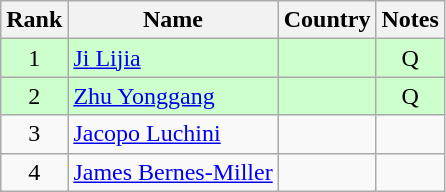<table class="wikitable" style="text-align:center;">
<tr>
<th>Rank</th>
<th>Name</th>
<th>Country</th>
<th>Notes</th>
</tr>
<tr bgcolor=ccffcc>
<td>1</td>
<td align=left><a href='#'>Ji Lijia</a></td>
<td align=left></td>
<td>Q</td>
</tr>
<tr bgcolor=ccffcc>
<td>2</td>
<td align=left><a href='#'>Zhu Yonggang</a></td>
<td align=left></td>
<td>Q</td>
</tr>
<tr>
<td>3</td>
<td align=left><a href='#'>Jacopo Luchini</a></td>
<td align=left></td>
<td></td>
</tr>
<tr>
<td>4</td>
<td align=left><a href='#'>James Bernes-Miller</a></td>
<td align=left></td>
<td></td>
</tr>
</table>
